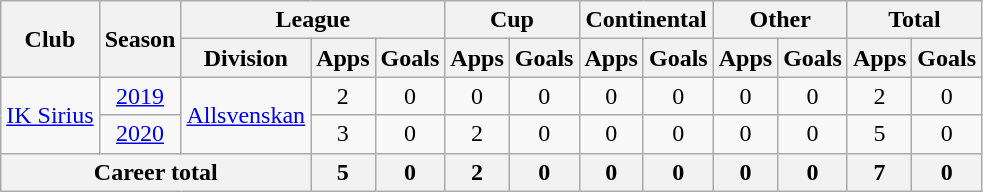<table class="wikitable" style="text-align: center">
<tr>
<th rowspan="2">Club</th>
<th rowspan="2">Season</th>
<th colspan="3">League</th>
<th colspan="2">Cup</th>
<th colspan="2">Continental</th>
<th colspan="2">Other</th>
<th colspan="2">Total</th>
</tr>
<tr>
<th>Division</th>
<th>Apps</th>
<th>Goals</th>
<th>Apps</th>
<th>Goals</th>
<th>Apps</th>
<th>Goals</th>
<th>Apps</th>
<th>Goals</th>
<th>Apps</th>
<th>Goals</th>
</tr>
<tr>
<td rowspan="2"><a href='#'>IK Sirius</a></td>
<td><a href='#'>2019</a></td>
<td rowspan="2"><a href='#'>Allsvenskan</a></td>
<td>2</td>
<td>0</td>
<td>0</td>
<td>0</td>
<td>0</td>
<td>0</td>
<td>0</td>
<td>0</td>
<td>2</td>
<td>0</td>
</tr>
<tr>
<td><a href='#'>2020</a></td>
<td>3</td>
<td>0</td>
<td>2</td>
<td>0</td>
<td>0</td>
<td>0</td>
<td>0</td>
<td>0</td>
<td>5</td>
<td>0</td>
</tr>
<tr>
<th colspan=3>Career total</th>
<th>5</th>
<th>0</th>
<th>2</th>
<th>0</th>
<th>0</th>
<th>0</th>
<th>0</th>
<th>0</th>
<th>7</th>
<th>0</th>
</tr>
</table>
